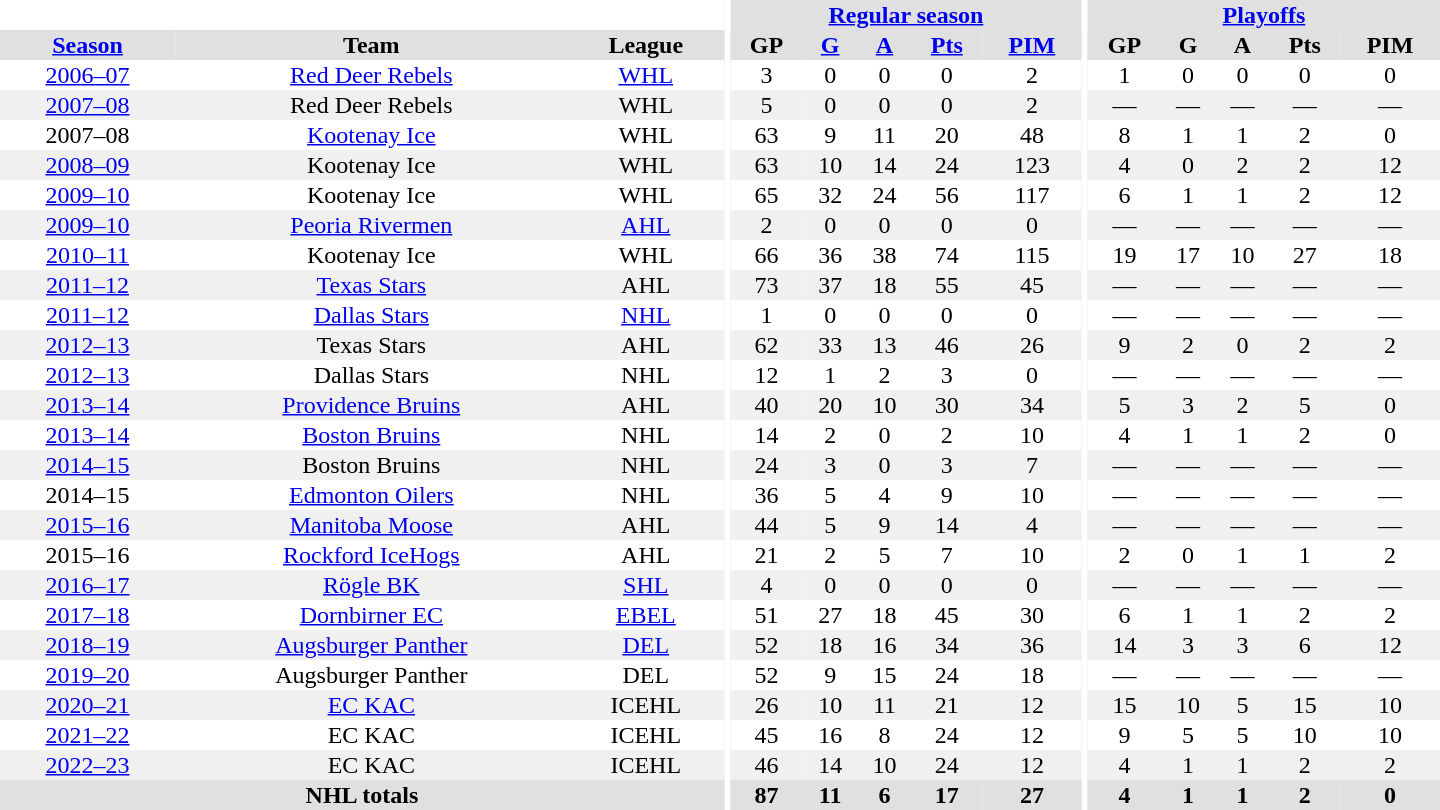<table border="0" cellpadding="1" cellspacing="0" style="text-align:center; width:60em">
<tr bgcolor="#e0e0e0">
<th colspan="3" bgcolor="#ffffff"></th>
<th rowspan="99" bgcolor="#ffffff"></th>
<th colspan="5"><a href='#'>Regular season</a></th>
<th rowspan="99" bgcolor="#ffffff"></th>
<th colspan="5"><a href='#'>Playoffs</a></th>
</tr>
<tr bgcolor="#e0e0e0">
<th><a href='#'>Season</a></th>
<th>Team</th>
<th>League</th>
<th>GP</th>
<th><a href='#'>G</a></th>
<th><a href='#'>A</a></th>
<th><a href='#'>Pts</a></th>
<th><a href='#'>PIM</a></th>
<th>GP</th>
<th>G</th>
<th>A</th>
<th>Pts</th>
<th>PIM</th>
</tr>
<tr>
<td><a href='#'>2006–07</a></td>
<td><a href='#'>Red Deer Rebels</a></td>
<td><a href='#'>WHL</a></td>
<td>3</td>
<td>0</td>
<td>0</td>
<td>0</td>
<td>2</td>
<td>1</td>
<td>0</td>
<td>0</td>
<td>0</td>
<td>0</td>
</tr>
<tr bgcolor="#f0f0f0">
<td><a href='#'>2007–08</a></td>
<td>Red Deer Rebels</td>
<td>WHL</td>
<td>5</td>
<td>0</td>
<td>0</td>
<td>0</td>
<td>2</td>
<td>—</td>
<td>—</td>
<td>—</td>
<td>—</td>
<td>—</td>
</tr>
<tr>
<td>2007–08</td>
<td><a href='#'>Kootenay Ice</a></td>
<td>WHL</td>
<td>63</td>
<td>9</td>
<td>11</td>
<td>20</td>
<td>48</td>
<td>8</td>
<td>1</td>
<td>1</td>
<td>2</td>
<td>0</td>
</tr>
<tr ALIGN="center" bgcolor="#f0f0f0">
<td><a href='#'>2008–09</a></td>
<td>Kootenay Ice</td>
<td>WHL</td>
<td>63</td>
<td>10</td>
<td>14</td>
<td>24</td>
<td>123</td>
<td>4</td>
<td>0</td>
<td>2</td>
<td>2</td>
<td>12</td>
</tr>
<tr>
<td><a href='#'>2009–10</a></td>
<td>Kootenay Ice</td>
<td>WHL</td>
<td>65</td>
<td>32</td>
<td>24</td>
<td>56</td>
<td>117</td>
<td>6</td>
<td>1</td>
<td>1</td>
<td>2</td>
<td>12</td>
</tr>
<tr bgcolor="#f0f0f0">
<td><a href='#'>2009–10</a></td>
<td><a href='#'>Peoria Rivermen</a></td>
<td><a href='#'>AHL</a></td>
<td>2</td>
<td>0</td>
<td>0</td>
<td>0</td>
<td>0</td>
<td>—</td>
<td>—</td>
<td>—</td>
<td>—</td>
<td>—</td>
</tr>
<tr>
<td><a href='#'>2010–11</a></td>
<td>Kootenay Ice</td>
<td>WHL</td>
<td>66</td>
<td>36</td>
<td>38</td>
<td>74</td>
<td>115</td>
<td>19</td>
<td>17</td>
<td>10</td>
<td>27</td>
<td>18</td>
</tr>
<tr bgcolor="#f0f0f0">
<td><a href='#'>2011–12</a></td>
<td><a href='#'>Texas Stars</a></td>
<td>AHL</td>
<td>73</td>
<td>37</td>
<td>18</td>
<td>55</td>
<td>45</td>
<td>—</td>
<td>—</td>
<td>—</td>
<td>—</td>
<td>—</td>
</tr>
<tr>
<td><a href='#'>2011–12</a></td>
<td><a href='#'>Dallas Stars</a></td>
<td><a href='#'>NHL</a></td>
<td>1</td>
<td>0</td>
<td>0</td>
<td>0</td>
<td>0</td>
<td>—</td>
<td>—</td>
<td>—</td>
<td>—</td>
<td>—</td>
</tr>
<tr bgcolor="#f0f0f0">
<td><a href='#'>2012–13</a></td>
<td>Texas Stars</td>
<td>AHL</td>
<td>62</td>
<td>33</td>
<td>13</td>
<td>46</td>
<td>26</td>
<td>9</td>
<td>2</td>
<td>0</td>
<td>2</td>
<td>2</td>
</tr>
<tr>
<td><a href='#'>2012–13</a></td>
<td>Dallas Stars</td>
<td>NHL</td>
<td>12</td>
<td>1</td>
<td>2</td>
<td>3</td>
<td>0</td>
<td>—</td>
<td>—</td>
<td>—</td>
<td>—</td>
<td>—</td>
</tr>
<tr bgcolor="#f0f0f0">
<td><a href='#'>2013–14</a></td>
<td><a href='#'>Providence Bruins</a></td>
<td>AHL</td>
<td>40</td>
<td>20</td>
<td>10</td>
<td>30</td>
<td>34</td>
<td>5</td>
<td>3</td>
<td>2</td>
<td>5</td>
<td>0</td>
</tr>
<tr>
<td><a href='#'>2013–14</a></td>
<td><a href='#'>Boston Bruins</a></td>
<td>NHL</td>
<td>14</td>
<td>2</td>
<td>0</td>
<td>2</td>
<td>10</td>
<td>4</td>
<td>1</td>
<td>1</td>
<td>2</td>
<td>0</td>
</tr>
<tr bgcolor="#f0f0f0">
<td><a href='#'>2014–15</a></td>
<td>Boston Bruins</td>
<td>NHL</td>
<td>24</td>
<td>3</td>
<td>0</td>
<td>3</td>
<td>7</td>
<td>—</td>
<td>—</td>
<td>—</td>
<td>—</td>
<td>—</td>
</tr>
<tr>
<td>2014–15</td>
<td><a href='#'>Edmonton Oilers</a></td>
<td>NHL</td>
<td>36</td>
<td>5</td>
<td>4</td>
<td>9</td>
<td>10</td>
<td>—</td>
<td>—</td>
<td>—</td>
<td>—</td>
<td>—</td>
</tr>
<tr bgcolor="#f0f0f0">
<td><a href='#'>2015–16</a></td>
<td><a href='#'>Manitoba Moose</a></td>
<td>AHL</td>
<td>44</td>
<td>5</td>
<td>9</td>
<td>14</td>
<td>4</td>
<td>—</td>
<td>—</td>
<td>—</td>
<td>—</td>
<td>—</td>
</tr>
<tr>
<td>2015–16</td>
<td><a href='#'>Rockford IceHogs</a></td>
<td>AHL</td>
<td>21</td>
<td>2</td>
<td>5</td>
<td>7</td>
<td>10</td>
<td>2</td>
<td>0</td>
<td>1</td>
<td>1</td>
<td>2</td>
</tr>
<tr bgcolor="#f0f0f0">
<td><a href='#'>2016–17</a></td>
<td><a href='#'>Rögle BK</a></td>
<td><a href='#'>SHL</a></td>
<td>4</td>
<td>0</td>
<td>0</td>
<td>0</td>
<td>0</td>
<td>—</td>
<td>—</td>
<td>—</td>
<td>—</td>
<td>—</td>
</tr>
<tr>
<td><a href='#'>2017–18</a></td>
<td><a href='#'>Dornbirner EC</a></td>
<td><a href='#'>EBEL</a></td>
<td>51</td>
<td>27</td>
<td>18</td>
<td>45</td>
<td>30</td>
<td>6</td>
<td>1</td>
<td>1</td>
<td>2</td>
<td>2</td>
</tr>
<tr bgcolor="#f0f0f0">
<td><a href='#'>2018–19</a></td>
<td><a href='#'>Augsburger Panther</a></td>
<td><a href='#'>DEL</a></td>
<td>52</td>
<td>18</td>
<td>16</td>
<td>34</td>
<td>36</td>
<td>14</td>
<td>3</td>
<td>3</td>
<td>6</td>
<td>12</td>
</tr>
<tr>
<td><a href='#'>2019–20</a></td>
<td>Augsburger Panther</td>
<td>DEL</td>
<td>52</td>
<td>9</td>
<td>15</td>
<td>24</td>
<td>18</td>
<td>—</td>
<td>—</td>
<td>—</td>
<td>—</td>
<td>—</td>
</tr>
<tr bgcolor="#f0f0f0">
<td><a href='#'>2020–21</a></td>
<td><a href='#'>EC KAC</a></td>
<td>ICEHL</td>
<td>26</td>
<td>10</td>
<td>11</td>
<td>21</td>
<td>12</td>
<td>15</td>
<td>10</td>
<td>5</td>
<td>15</td>
<td>10</td>
</tr>
<tr>
<td><a href='#'>2021–22</a></td>
<td>EC KAC</td>
<td>ICEHL</td>
<td>45</td>
<td>16</td>
<td>8</td>
<td>24</td>
<td>12</td>
<td>9</td>
<td>5</td>
<td>5</td>
<td>10</td>
<td>10</td>
</tr>
<tr bgcolor="#f0f0f0">
<td><a href='#'>2022–23</a></td>
<td>EC KAC</td>
<td>ICEHL</td>
<td>46</td>
<td>14</td>
<td>10</td>
<td>24</td>
<td>12</td>
<td>4</td>
<td>1</td>
<td>1</td>
<td>2</td>
<td>2</td>
</tr>
<tr bgcolor="#e0e0e0">
<th colspan="3">NHL totals</th>
<th>87</th>
<th>11</th>
<th>6</th>
<th>17</th>
<th>27</th>
<th>4</th>
<th>1</th>
<th>1</th>
<th>2</th>
<th>0</th>
</tr>
</table>
